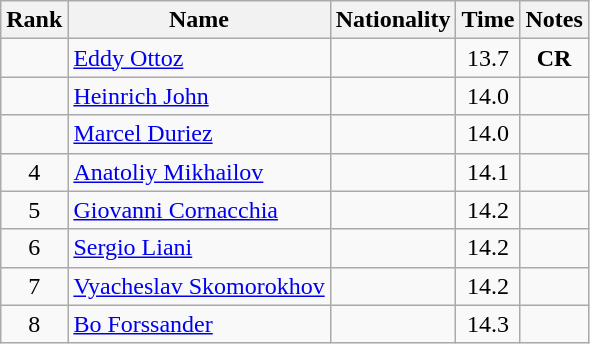<table class="wikitable sortable" style="text-align:center">
<tr>
<th>Rank</th>
<th>Name</th>
<th>Nationality</th>
<th>Time</th>
<th>Notes</th>
</tr>
<tr>
<td></td>
<td align=left><a href='#'>Eddy Ottoz</a></td>
<td align=left></td>
<td>13.7</td>
<td><strong>CR</strong></td>
</tr>
<tr>
<td></td>
<td align=left><a href='#'>Heinrich John</a></td>
<td align=left></td>
<td>14.0</td>
<td></td>
</tr>
<tr>
<td></td>
<td align=left><a href='#'>Marcel Duriez</a></td>
<td align=left></td>
<td>14.0</td>
<td></td>
</tr>
<tr>
<td>4</td>
<td align=left><a href='#'>Anatoliy Mikhailov</a></td>
<td align=left></td>
<td>14.1</td>
<td></td>
</tr>
<tr>
<td>5</td>
<td align=left><a href='#'>Giovanni Cornacchia</a></td>
<td align=left></td>
<td>14.2</td>
<td></td>
</tr>
<tr>
<td>6</td>
<td align=left><a href='#'>Sergio Liani</a></td>
<td align=left></td>
<td>14.2</td>
<td></td>
</tr>
<tr>
<td>7</td>
<td align=left><a href='#'>Vyacheslav Skomorokhov</a></td>
<td align=left></td>
<td>14.2</td>
<td></td>
</tr>
<tr>
<td>8</td>
<td align=left><a href='#'>Bo Forssander</a></td>
<td align=left></td>
<td>14.3</td>
<td></td>
</tr>
</table>
